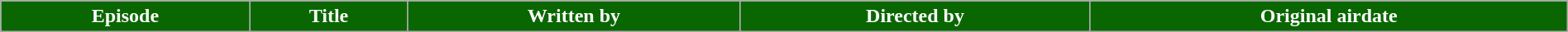<table class="wikitable plainrowheaders" style="width:100%;">
<tr style="color:#fff;">
<th style="background:#0A6600;">Episode</th>
<th style="background:#0A6600;">Title</th>
<th style="background:#0A6600;">Written by</th>
<th style="background:#0A6600;">Directed by</th>
<th style="background:#0A6600;">Original airdate<br>




</th>
</tr>
</table>
